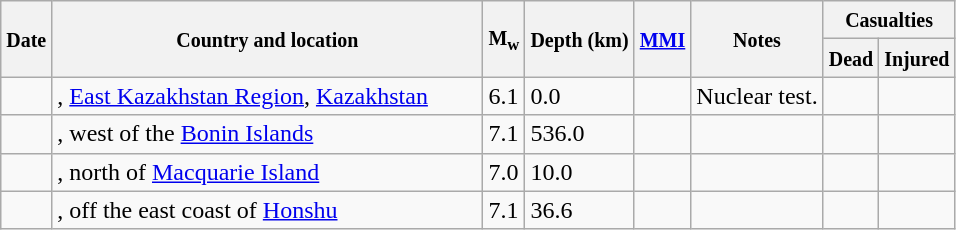<table class="wikitable sortable sort-under" style="border:1px black;  margin-left:1em;">
<tr>
<th rowspan="2"><small>Date</small></th>
<th rowspan="2" style="width: 280px"><small>Country and location</small></th>
<th rowspan="2"><small>M<sub>w</sub></small></th>
<th rowspan="2"><small>Depth (km)</small></th>
<th rowspan="2"><small><a href='#'>MMI</a></small></th>
<th rowspan="2" class="unsortable"><small>Notes</small></th>
<th colspan="2"><small>Casualties</small></th>
</tr>
<tr>
<th><small>Dead</small></th>
<th><small>Injured</small></th>
</tr>
<tr>
<td></td>
<td>, <a href='#'>East Kazakhstan Region</a>, <a href='#'>Kazakhstan</a></td>
<td>6.1</td>
<td>0.0</td>
<td></td>
<td>Nuclear test.</td>
<td></td>
<td></td>
</tr>
<tr>
<td></td>
<td>, west of the <a href='#'>Bonin Islands</a></td>
<td>7.1</td>
<td>536.0</td>
<td></td>
<td></td>
<td></td>
<td></td>
</tr>
<tr>
<td></td>
<td>, north of <a href='#'>Macquarie Island</a></td>
<td>7.0</td>
<td>10.0</td>
<td></td>
<td></td>
<td></td>
<td></td>
</tr>
<tr>
<td></td>
<td>, off the east coast of <a href='#'>Honshu</a></td>
<td>7.1</td>
<td>36.6</td>
<td></td>
<td></td>
<td></td>
<td></td>
</tr>
</table>
